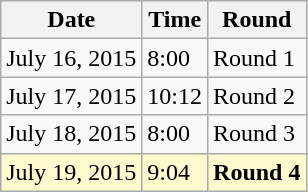<table class="wikitable">
<tr>
<th>Date</th>
<th>Time</th>
<th>Round</th>
</tr>
<tr>
<td>July 16, 2015</td>
<td>8:00</td>
<td>Round 1</td>
</tr>
<tr>
<td>July 17, 2015</td>
<td>10:12</td>
<td>Round 2</td>
</tr>
<tr>
<td>July 18, 2015</td>
<td>8:00</td>
<td>Round 3</td>
</tr>
<tr style=background:lemonchiffon>
<td>July 19, 2015</td>
<td>9:04</td>
<td><strong>Round 4</strong></td>
</tr>
</table>
